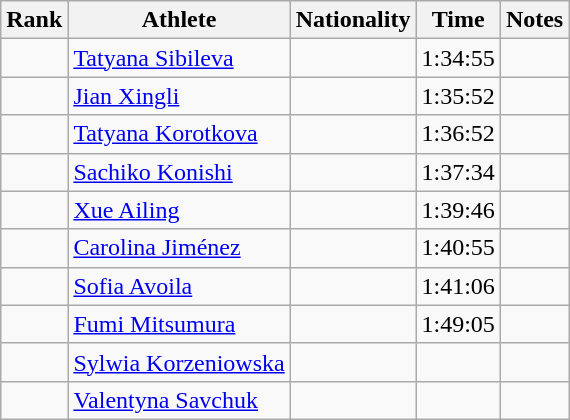<table class="wikitable sortable" style="text-align:center">
<tr>
<th>Rank</th>
<th>Athlete</th>
<th>Nationality</th>
<th>Time</th>
<th>Notes</th>
</tr>
<tr>
<td></td>
<td align=left><a href='#'>Tatyana Sibileva</a></td>
<td align=left></td>
<td>1:34:55</td>
<td></td>
</tr>
<tr>
<td></td>
<td align=left><a href='#'>Jian Xingli</a></td>
<td align=left></td>
<td>1:35:52</td>
<td></td>
</tr>
<tr>
<td></td>
<td align=left><a href='#'>Tatyana Korotkova</a></td>
<td align=left></td>
<td>1:36:52</td>
<td></td>
</tr>
<tr>
<td></td>
<td align=left><a href='#'>Sachiko Konishi</a></td>
<td align=left></td>
<td>1:37:34</td>
<td></td>
</tr>
<tr>
<td></td>
<td align=left><a href='#'>Xue Ailing</a></td>
<td align=left></td>
<td>1:39:46</td>
<td></td>
</tr>
<tr>
<td></td>
<td align=left><a href='#'>Carolina Jiménez</a></td>
<td align=left></td>
<td>1:40:55</td>
<td></td>
</tr>
<tr>
<td></td>
<td align=left><a href='#'>Sofia Avoila</a></td>
<td align=left></td>
<td>1:41:06</td>
<td></td>
</tr>
<tr>
<td></td>
<td align=left><a href='#'>Fumi Mitsumura</a></td>
<td align=left></td>
<td>1:49:05</td>
<td></td>
</tr>
<tr>
<td></td>
<td align=left><a href='#'>Sylwia Korzeniowska</a></td>
<td align=left></td>
<td></td>
<td></td>
</tr>
<tr>
<td></td>
<td align=left><a href='#'>Valentyna Savchuk</a></td>
<td align=left></td>
<td></td>
<td></td>
</tr>
</table>
